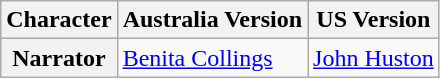<table class="wikitable">
<tr>
<th>Character</th>
<th>Australia Version</th>
<th>US Version</th>
</tr>
<tr>
<th>Narrator</th>
<td><a href='#'>Benita Collings</a></td>
<td><a href='#'>John Huston</a></td>
</tr>
</table>
